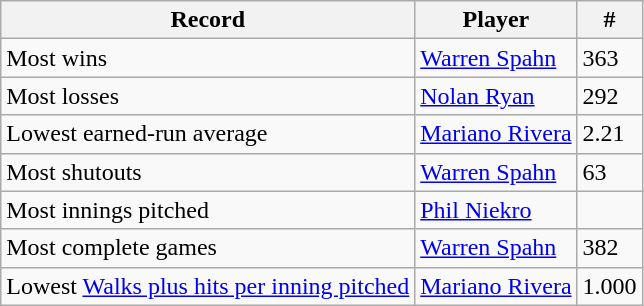<table class="wikitable">
<tr>
<th>Record</th>
<th>Player</th>
<th>#</th>
</tr>
<tr>
<td>Most wins</td>
<td><a href='#'>Warren Spahn</a></td>
<td>363</td>
</tr>
<tr>
<td>Most losses</td>
<td><a href='#'>Nolan Ryan</a></td>
<td>292</td>
</tr>
<tr>
<td>Lowest earned-run average</td>
<td><a href='#'>Mariano Rivera</a></td>
<td>2.21</td>
</tr>
<tr>
<td>Most shutouts</td>
<td><a href='#'>Warren Spahn</a></td>
<td>63</td>
</tr>
<tr>
<td>Most innings pitched</td>
<td><a href='#'>Phil Niekro</a></td>
<td></td>
</tr>
<tr>
<td>Most complete games</td>
<td><a href='#'>Warren Spahn</a></td>
<td>382</td>
</tr>
<tr>
<td>Lowest <a href='#'>Walks plus hits per inning pitched</a></td>
<td><a href='#'>Mariano Rivera</a></td>
<td>1.000</td>
</tr>
</table>
